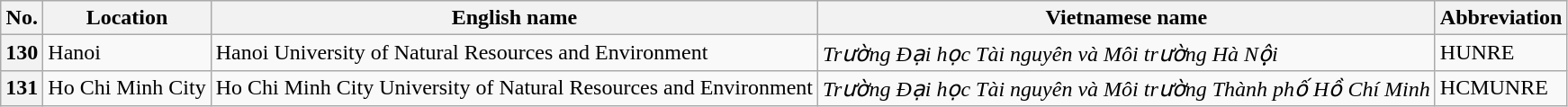<table class="wikitable">
<tr>
<th>No.</th>
<th>Location</th>
<th>English name</th>
<th>Vietnamese name</th>
<th>Abbreviation</th>
</tr>
<tr>
<th align="center">130</th>
<td>Hanoi</td>
<td>Hanoi University of Natural Resources and Environment</td>
<td><em>Trường Đại học Tài nguyên và Môi trường Hà Nội</em></td>
<td>HUNRE</td>
</tr>
<tr>
<th align="center">131</th>
<td>Ho Chi Minh City</td>
<td>Ho Chi Minh City University of Natural Resources and Environment</td>
<td><em>Trường Đại học Tài nguyên và Môi trường Thành phố Hồ Chí Minh</em></td>
<td>HCMUNRE</td>
</tr>
</table>
